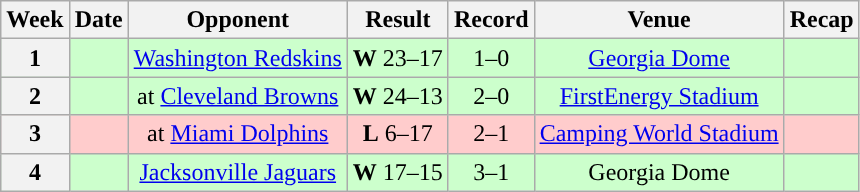<table class="wikitable" style="text-align:center">
<tr>
<th>Week</th>
<th>Date</th>
<th>Opponent</th>
<th>Result</th>
<th>Record</th>
<th>Venue</th>
<th>Recap</th>
</tr>
<tr style="background:#cfc">
<th>1</th>
<td></td>
<td><a href='#'>Washington Redskins</a></td>
<td><strong>W</strong> 23–17</td>
<td>1–0</td>
<td><a href='#'>Georgia Dome</a></td>
<td></td>
</tr>
<tr style="background:#cfc">
<th>2</th>
<td></td>
<td>at <a href='#'>Cleveland Browns</a></td>
<td><strong>W</strong> 24–13</td>
<td>2–0</td>
<td><a href='#'>FirstEnergy Stadium</a></td>
<td></td>
</tr>
<tr style="background:#fcc">
<th>3</th>
<td></td>
<td>at <a href='#'>Miami Dolphins</a></td>
<td><strong>L</strong> 6–17</td>
<td>2–1</td>
<td><a href='#'>Camping World Stadium</a> </td>
<td></td>
</tr>
<tr style="background:#cfc">
<th>4</th>
<td></td>
<td><a href='#'>Jacksonville Jaguars</a></td>
<td><strong>W</strong> 17–15</td>
<td>3–1</td>
<td>Georgia Dome</td>
<td></td>
</tr>
</table>
